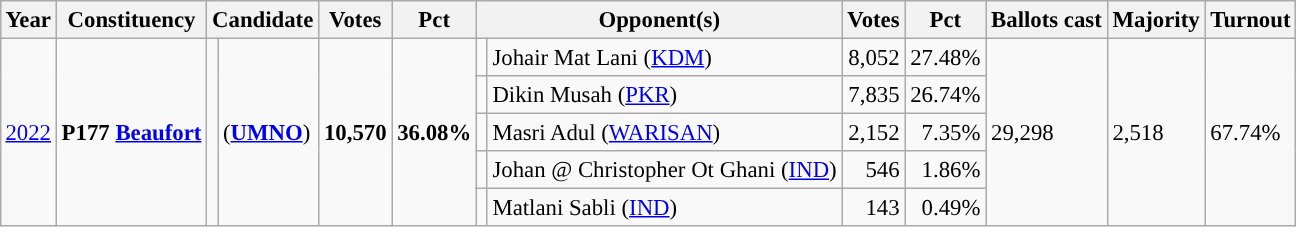<table class="wikitable" style="margin:0.5em ; font-size:95%">
<tr>
<th>Year</th>
<th>Constituency</th>
<th colspan=2>Candidate</th>
<th>Votes</th>
<th>Pct</th>
<th colspan=2>Opponent(s)</th>
<th>Votes</th>
<th>Pct</th>
<th>Ballots cast</th>
<th>Majority</th>
<th>Turnout</th>
</tr>
<tr>
<td rowspan=5><a href='#'>2022</a></td>
<td rowspan=5><strong>P177 <a href='#'>Beaufort</a></strong></td>
<td rowspan=5 ></td>
<td rowspan=5><strong></strong> (<a href='#'><strong>UMNO</strong></a>)</td>
<td rowspan=5 align="right"><strong>10,570</strong></td>
<td rowspan=5><strong>36.08%</strong></td>
<td></td>
<td>Johair Mat Lani (<a href='#'>KDM</a>)</td>
<td align="right">8,052</td>
<td>27.48%</td>
<td rowspan=5>29,298</td>
<td rowspan=5>2,518</td>
<td rowspan=5>67.74%</td>
</tr>
<tr>
<td></td>
<td>Dikin Musah (<a href='#'>PKR</a>)</td>
<td align="right">7,835</td>
<td>26.74%</td>
</tr>
<tr>
<td></td>
<td>Masri Adul (<a href='#'>WARISAN</a>)</td>
<td align="right">2,152</td>
<td align="right">7.35%</td>
</tr>
<tr>
<td></td>
<td>Johan @ Christopher Ot Ghani (<a href='#'>IND</a>)</td>
<td align="right">546</td>
<td align="right">1.86%</td>
</tr>
<tr>
<td></td>
<td>Matlani Sabli (<a href='#'>IND</a>)</td>
<td align="right">143</td>
<td align="right">0.49%</td>
</tr>
</table>
